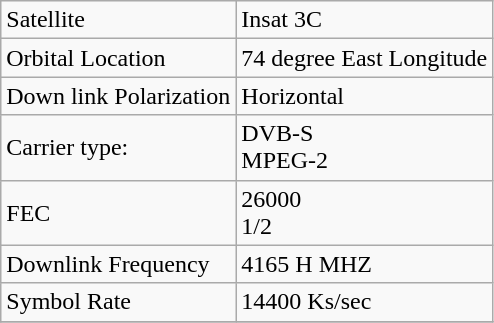<table class="wikitable">
<tr>
<td>Satellite</td>
<td>Insat 3C</td>
</tr>
<tr>
<td>Orbital Location</td>
<td>74 degree East Longitude</td>
</tr>
<tr>
<td>Down link Polarization</td>
<td>Horizontal</td>
</tr>
<tr>
<td>Carrier type:</td>
<td>DVB-S<br>MPEG-2</td>
</tr>
<tr>
<td>FEC</td>
<td>26000<br>1/2</td>
</tr>
<tr>
<td>Downlink Frequency</td>
<td>4165 H MHZ</td>
</tr>
<tr>
<td>Symbol Rate</td>
<td>14400 Ks/sec</td>
</tr>
<tr>
</tr>
</table>
